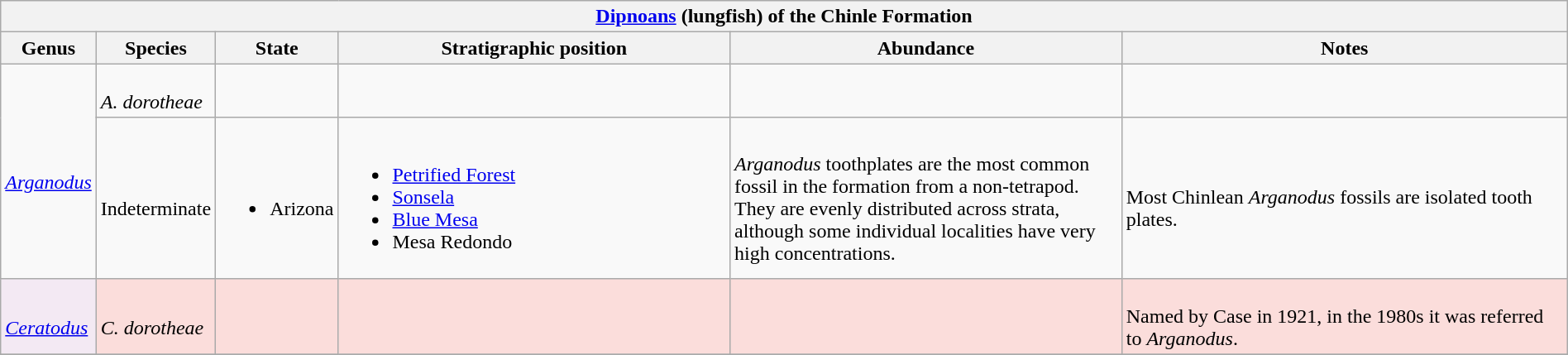<table class="wikitable" align="center" width="100%">
<tr>
<th colspan="7" align="center"><strong><a href='#'>Dipnoans</a> (lungfish) of the Chinle Formation</strong></th>
</tr>
<tr>
<th>Genus</th>
<th>Species</th>
<th>State</th>
<th width="25%">Stratigraphic position</th>
<th width="25%">Abundance</th>
<th>Notes</th>
</tr>
<tr>
<td rowspan="2"><br><em><a href='#'>Arganodus</a></em></td>
<td><br><em>A. dorotheae</em></td>
<td></td>
<td></td>
<td></td>
<td></td>
</tr>
<tr>
<td><br>Indeterminate</td>
<td><br><ul><li>Arizona</li></ul></td>
<td><br><ul><li><a href='#'>Petrified Forest</a></li><li><a href='#'>Sonsela</a></li><li><a href='#'>Blue Mesa</a></li><li>Mesa Redondo</li></ul></td>
<td><br><em>Arganodus</em> toothplates are the most common fossil in the formation from a non-tetrapod. They are evenly distributed across strata, although some individual localities have very high concentrations.</td>
<td><br>Most Chinlean <em>Arganodus</em> fossils are isolated tooth plates.</td>
</tr>
<tr>
<td style="background:#f3e9f3;"><br><em><a href='#'>Ceratodus</a></em></td>
<td style="background:#fbdddb;"><br><em>C. dorotheae</em></td>
<td style="background:#fbdddb;"></td>
<td style="background:#fbdddb;"></td>
<td style="background:#fbdddb;"></td>
<td style="background:#fbdddb;"><br>Named by Case in 1921, in the 1980s it was referred to <em>Arganodus</em>.</td>
</tr>
<tr>
</tr>
</table>
